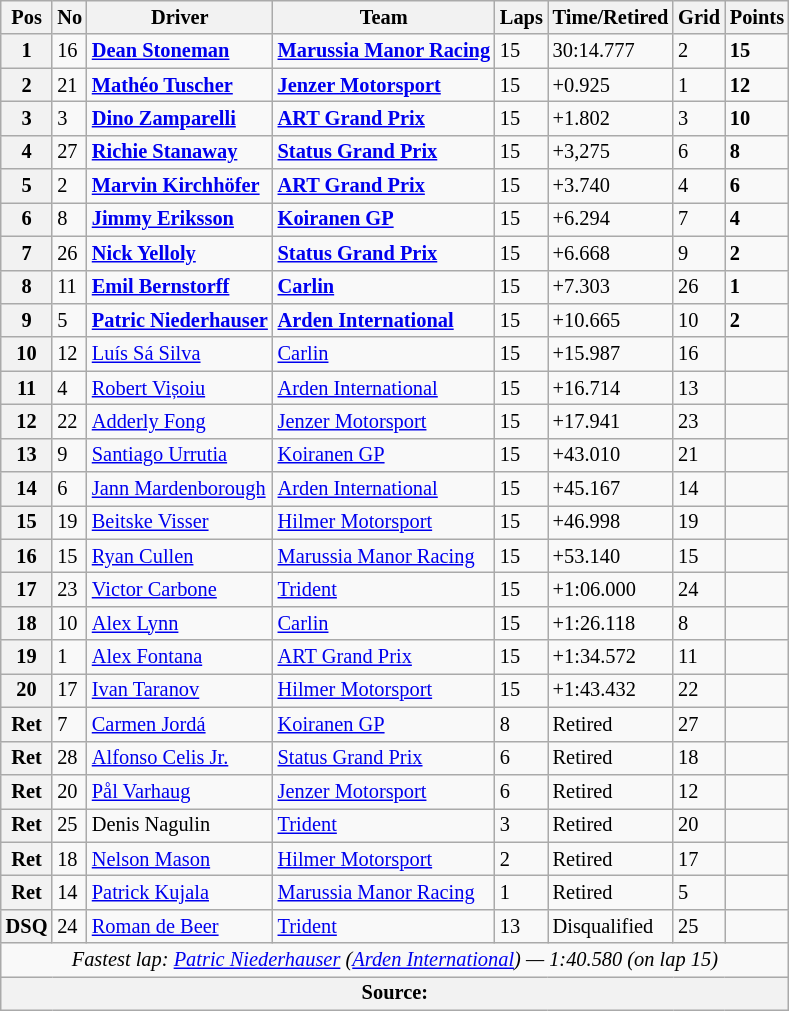<table class="wikitable" style="font-size:85%">
<tr>
<th>Pos</th>
<th>No</th>
<th>Driver</th>
<th>Team</th>
<th>Laps</th>
<th>Time/Retired</th>
<th>Grid</th>
<th>Points</th>
</tr>
<tr>
<th>1</th>
<td>16</td>
<td> <strong><a href='#'>Dean Stoneman</a></strong></td>
<td><strong><a href='#'>Marussia Manor Racing</a></strong></td>
<td>15</td>
<td>30:14.777</td>
<td>2</td>
<td><strong>15</strong></td>
</tr>
<tr>
<th>2</th>
<td>21</td>
<td> <strong><a href='#'>Mathéo Tuscher</a></strong></td>
<td><strong><a href='#'>Jenzer Motorsport</a></strong></td>
<td>15</td>
<td>+0.925</td>
<td>1</td>
<td><strong>12</strong></td>
</tr>
<tr>
<th>3</th>
<td>3</td>
<td> <strong><a href='#'>Dino Zamparelli</a></strong></td>
<td><strong><a href='#'>ART Grand Prix</a></strong></td>
<td>15</td>
<td>+1.802</td>
<td>3</td>
<td><strong>10</strong></td>
</tr>
<tr>
<th>4</th>
<td>27</td>
<td> <strong><a href='#'>Richie Stanaway</a></strong></td>
<td><strong><a href='#'>Status Grand Prix</a></strong></td>
<td>15</td>
<td>+3,275</td>
<td>6</td>
<td><strong>8</strong></td>
</tr>
<tr>
<th>5</th>
<td>2</td>
<td> <strong><a href='#'>Marvin Kirchhöfer</a></strong></td>
<td><strong><a href='#'>ART Grand Prix</a></strong></td>
<td>15</td>
<td>+3.740</td>
<td>4</td>
<td><strong>6</strong></td>
</tr>
<tr>
<th>6</th>
<td>8</td>
<td> <strong><a href='#'>Jimmy Eriksson</a></strong></td>
<td><strong><a href='#'>Koiranen GP</a></strong></td>
<td>15</td>
<td>+6.294</td>
<td>7</td>
<td><strong>4</strong></td>
</tr>
<tr>
<th>7</th>
<td>26</td>
<td> <strong><a href='#'>Nick Yelloly</a></strong></td>
<td><strong><a href='#'>Status Grand Prix</a></strong></td>
<td>15</td>
<td>+6.668</td>
<td>9</td>
<td><strong>2</strong></td>
</tr>
<tr>
<th>8</th>
<td>11</td>
<td> <strong><a href='#'>Emil Bernstorff</a></strong></td>
<td><strong><a href='#'>Carlin</a></strong></td>
<td>15</td>
<td>+7.303</td>
<td>26</td>
<td><strong>1</strong></td>
</tr>
<tr>
<th>9</th>
<td>5</td>
<td> <strong><a href='#'>Patric Niederhauser</a></strong></td>
<td><strong><a href='#'>Arden International</a></strong></td>
<td>15</td>
<td>+10.665</td>
<td>10</td>
<td><strong>2</strong></td>
</tr>
<tr>
<th>10</th>
<td>12</td>
<td> <a href='#'>Luís Sá Silva</a></td>
<td><a href='#'>Carlin</a></td>
<td>15</td>
<td>+15.987</td>
<td>16</td>
<td></td>
</tr>
<tr>
<th>11</th>
<td>4</td>
<td> <a href='#'>Robert Vișoiu</a></td>
<td><a href='#'>Arden International</a></td>
<td>15</td>
<td>+16.714</td>
<td>13</td>
<td></td>
</tr>
<tr>
<th>12</th>
<td>22</td>
<td> <a href='#'>Adderly Fong</a></td>
<td><a href='#'>Jenzer Motorsport</a></td>
<td>15</td>
<td>+17.941</td>
<td>23</td>
<td></td>
</tr>
<tr>
<th>13</th>
<td>9</td>
<td> <a href='#'>Santiago Urrutia</a></td>
<td><a href='#'>Koiranen GP</a></td>
<td>15</td>
<td>+43.010</td>
<td>21</td>
<td></td>
</tr>
<tr>
<th>14</th>
<td>6</td>
<td> <a href='#'>Jann Mardenborough</a></td>
<td><a href='#'>Arden International</a></td>
<td>15</td>
<td>+45.167</td>
<td>14</td>
<td></td>
</tr>
<tr>
<th>15</th>
<td>19</td>
<td> <a href='#'>Beitske Visser</a></td>
<td><a href='#'>Hilmer Motorsport</a></td>
<td>15</td>
<td>+46.998</td>
<td>19</td>
<td></td>
</tr>
<tr>
<th>16</th>
<td>15</td>
<td> <a href='#'>Ryan Cullen</a></td>
<td><a href='#'>Marussia Manor Racing</a></td>
<td>15</td>
<td>+53.140</td>
<td>15</td>
<td></td>
</tr>
<tr>
<th>17</th>
<td>23</td>
<td> <a href='#'>Victor Carbone</a></td>
<td><a href='#'>Trident</a></td>
<td>15</td>
<td>+1:06.000</td>
<td>24</td>
<td></td>
</tr>
<tr>
<th>18</th>
<td>10</td>
<td> <a href='#'>Alex Lynn</a></td>
<td><a href='#'>Carlin</a></td>
<td>15</td>
<td>+1:26.118</td>
<td>8</td>
<td></td>
</tr>
<tr>
<th>19</th>
<td>1</td>
<td> <a href='#'>Alex Fontana</a></td>
<td><a href='#'>ART Grand Prix</a></td>
<td>15</td>
<td>+1:34.572</td>
<td>11</td>
<td></td>
</tr>
<tr>
<th>20</th>
<td>17</td>
<td> <a href='#'>Ivan Taranov</a></td>
<td><a href='#'>Hilmer Motorsport</a></td>
<td>15</td>
<td>+1:43.432</td>
<td>22</td>
<td></td>
</tr>
<tr>
<th>Ret</th>
<td>7</td>
<td> <a href='#'>Carmen Jordá</a></td>
<td><a href='#'>Koiranen GP</a></td>
<td>8</td>
<td>Retired</td>
<td>27</td>
<td></td>
</tr>
<tr>
<th>Ret</th>
<td>28</td>
<td> <a href='#'>Alfonso Celis Jr.</a></td>
<td><a href='#'>Status Grand Prix</a></td>
<td>6</td>
<td>Retired</td>
<td>18</td>
<td></td>
</tr>
<tr>
<th>Ret</th>
<td>20</td>
<td> <a href='#'>Pål Varhaug</a></td>
<td><a href='#'>Jenzer Motorsport</a></td>
<td>6</td>
<td>Retired</td>
<td>12</td>
<td></td>
</tr>
<tr>
<th>Ret</th>
<td>25</td>
<td> Denis Nagulin</td>
<td><a href='#'>Trident</a></td>
<td>3</td>
<td>Retired</td>
<td>20</td>
<td></td>
</tr>
<tr>
<th>Ret</th>
<td>18</td>
<td> <a href='#'>Nelson Mason</a></td>
<td><a href='#'>Hilmer Motorsport</a></td>
<td>2</td>
<td>Retired</td>
<td>17</td>
<td></td>
</tr>
<tr>
<th>Ret</th>
<td>14</td>
<td> <a href='#'>Patrick Kujala</a></td>
<td><a href='#'>Marussia Manor Racing</a></td>
<td>1</td>
<td>Retired</td>
<td>5</td>
<td></td>
</tr>
<tr>
<th>DSQ</th>
<td>24</td>
<td> <a href='#'>Roman de Beer</a></td>
<td><a href='#'>Trident</a></td>
<td>13</td>
<td>Disqualified</td>
<td>25</td>
<td></td>
</tr>
<tr>
<td colspan="8" align="center"><em>Fastest lap: <a href='#'>Patric Niederhauser</a> (<a href='#'>Arden International</a>) — 1:40.580 (on lap 15)</em></td>
</tr>
<tr>
<th colspan="8">Source:</th>
</tr>
</table>
